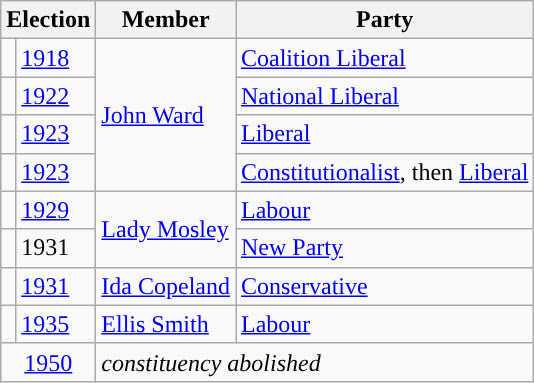<table class="wikitable">
<tr>
<th colspan="2">Election</th>
<th>Member</th>
<th>Party</th>
</tr>
<tr>
<td style="color:inherit;background-color: "></td>
<td><a href='#'>1918</a></td>
<td rowspan="4"><a href='#'>John Ward</a></td>
<td><a href='#'>Coalition Liberal</a></td>
</tr>
<tr>
<td style="color:inherit;background-color: "></td>
<td><a href='#'>1922</a></td>
<td><a href='#'>National Liberal</a></td>
</tr>
<tr>
<td style="color:inherit;background-color: "></td>
<td><a href='#'>1923</a></td>
<td><a href='#'>Liberal</a></td>
</tr>
<tr>
<td style="color:inherit;background-color: "></td>
<td><a href='#'>1923</a></td>
<td><a href='#'>Constitutionalist</a>, then <a href='#'>Liberal</a></td>
</tr>
<tr>
<td style="color:inherit;background-color: "></td>
<td><a href='#'>1929</a></td>
<td rowspan="2"><a href='#'>Lady Mosley</a></td>
<td><a href='#'>Labour</a></td>
</tr>
<tr>
<td style="color:inherit;background-color: "></td>
<td>1931</td>
<td><a href='#'>New Party</a></td>
</tr>
<tr>
<td style="color:inherit;background-color: "></td>
<td><a href='#'>1931</a></td>
<td><a href='#'>Ida Copeland</a></td>
<td><a href='#'>Conservative</a></td>
</tr>
<tr>
<td style="color:inherit;background-color: "></td>
<td><a href='#'>1935</a></td>
<td><a href='#'>Ellis Smith</a></td>
<td><a href='#'>Labour</a></td>
</tr>
<tr>
<td colspan="2" align="center"><a href='#'>1950</a></td>
<td colspan="2"><em>constituency abolished</em></td>
</tr>
</table>
